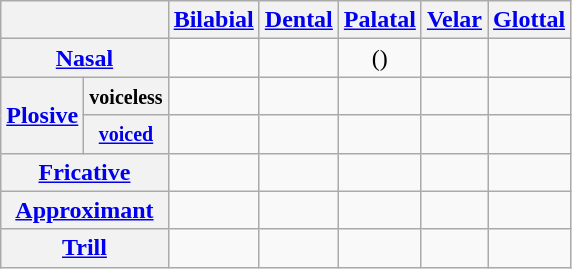<table class="wikitable" style="text-align:center">
<tr>
<th colspan="2"></th>
<th><a href='#'>Bilabial</a></th>
<th><a href='#'>Dental</a></th>
<th><a href='#'>Palatal</a></th>
<th><a href='#'>Velar</a></th>
<th><a href='#'>Glottal</a></th>
</tr>
<tr>
<th colspan="2"><a href='#'>Nasal</a></th>
<td></td>
<td></td>
<td>()</td>
<td></td>
<td></td>
</tr>
<tr>
<th rowspan="2"><a href='#'>Plosive</a></th>
<th><small>voiceless</small></th>
<td></td>
<td></td>
<td></td>
<td></td>
<td></td>
</tr>
<tr>
<th><a href='#'><small>voiced</small></a></th>
<td></td>
<td></td>
<td></td>
<td></td>
<td></td>
</tr>
<tr>
<th colspan="2"><a href='#'>Fricative</a></th>
<td></td>
<td></td>
<td></td>
<td></td>
<td></td>
</tr>
<tr>
<th colspan="2"><a href='#'>Approximant</a></th>
<td></td>
<td></td>
<td></td>
<td></td>
<td></td>
</tr>
<tr>
<th colspan="2"><a href='#'>Trill</a></th>
<td></td>
<td></td>
<td></td>
<td></td>
<td></td>
</tr>
</table>
